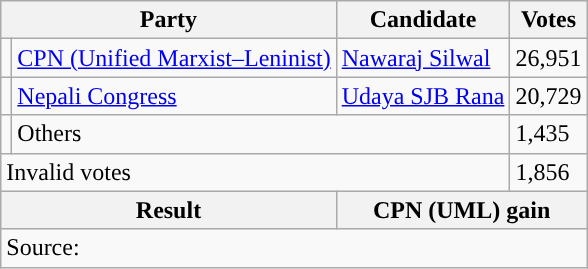<table class="wikitable">
<tr>
<th colspan="2">Party</th>
<th>Candidate</th>
<th>Votes</th>
</tr>
<tr>
<td style="background-color:"></td>
<td><a href='#'>CPN (Unified Marxist–Leninist)</a></td>
<td><a href='#'>Nawaraj Silwal</a></td>
<td>26,951</td>
</tr>
<tr>
<td style="background-color:"></td>
<td><a href='#'>Nepali Congress</a></td>
<td><a href='#'>Udaya SJB Rana</a></td>
<td>20,729</td>
</tr>
<tr>
<td></td>
<td colspan="2">Others</td>
<td>1,435</td>
</tr>
<tr>
<td colspan="3">Invalid votes</td>
<td>1,856</td>
</tr>
<tr>
<th colspan="2">Result</th>
<th colspan="2">CPN (UML) gain</th>
</tr>
<tr>
<td colspan="4">Source: </td>
</tr>
</table>
